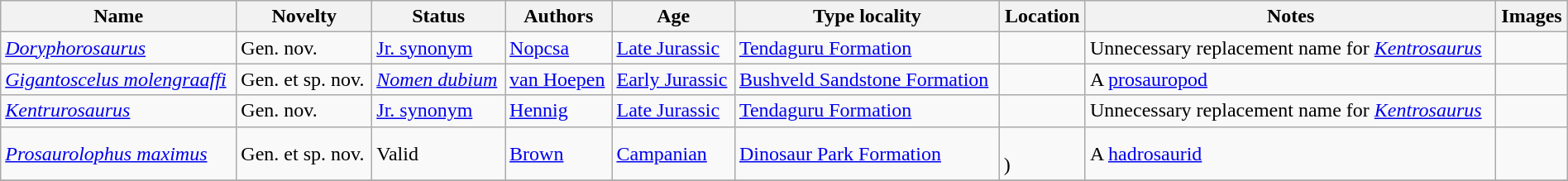<table class="wikitable sortable" align="center" width="100%">
<tr>
<th>Name</th>
<th>Novelty</th>
<th>Status</th>
<th>Authors</th>
<th>Age</th>
<th>Type locality</th>
<th>Location</th>
<th>Notes</th>
<th>Images</th>
</tr>
<tr>
<td><em><a href='#'>Doryphorosaurus</a></em></td>
<td>Gen. nov.</td>
<td><a href='#'>Jr. synonym</a></td>
<td><a href='#'>Nopcsa</a></td>
<td><a href='#'>Late Jurassic</a></td>
<td><a href='#'>Tendaguru Formation</a></td>
<td></td>
<td>Unnecessary replacement name for <em><a href='#'>Kentrosaurus</a></em></td>
<td></td>
</tr>
<tr>
<td><em><a href='#'>Gigantoscelus molengraaffi</a></em></td>
<td>Gen. et sp. nov.</td>
<td><em><a href='#'>Nomen dubium</a></em></td>
<td><a href='#'>van Hoepen</a></td>
<td><a href='#'>Early Jurassic</a></td>
<td><a href='#'>Bushveld Sandstone Formation</a></td>
<td></td>
<td>A <a href='#'>prosauropod</a></td>
<td></td>
</tr>
<tr>
<td><em><a href='#'>Kentrurosaurus</a></em></td>
<td>Gen. nov.</td>
<td><a href='#'>Jr. synonym</a></td>
<td><a href='#'>Hennig</a></td>
<td><a href='#'>Late Jurassic</a></td>
<td><a href='#'>Tendaguru Formation</a></td>
<td></td>
<td>Unnecessary replacement name for <em><a href='#'>Kentrosaurus</a></em></td>
<td></td>
</tr>
<tr>
<td><em><a href='#'>Prosaurolophus maximus</a></em></td>
<td>Gen. et sp. nov.</td>
<td>Valid</td>
<td><a href='#'>Brown</a></td>
<td><a href='#'>Campanian</a></td>
<td><a href='#'>Dinosaur Park Formation</a></td>
<td><br>)</td>
<td>A <a href='#'>hadrosaurid</a></td>
<td></td>
</tr>
<tr>
</tr>
</table>
